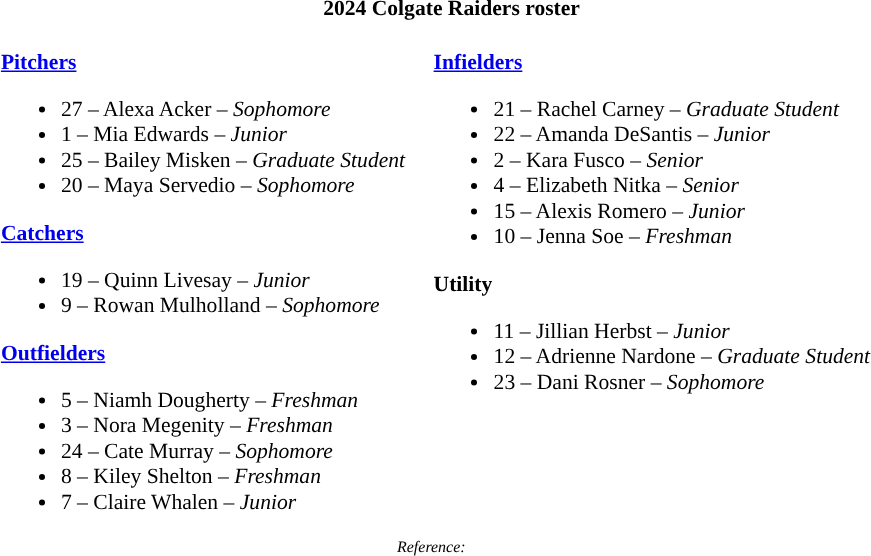<table class="toccolours" style="border-collapse:collapse; font-size:90%;">
<tr>
<th colspan=9>2024 Colgate Raiders roster</th>
</tr>
<tr>
<td width="03"> </td>
<td valign="top"><br><strong><a href='#'>Pitchers</a></strong><ul><li>27 – Alexa Acker – <em>Sophomore</em></li><li>1 – Mia Edwards – <em>Junior</em></li><li>25 – Bailey Misken – <em>Graduate Student</em></li><li>20 – Maya Servedio – <em>Sophomore</em></li></ul><strong><a href='#'>Catchers</a></strong><ul><li>19 – Quinn Livesay – <em>Junior</em></li><li>9 – Rowan Mulholland – <em>Sophomore</em></li></ul><strong><a href='#'>Outfielders</a></strong><ul><li>5 – Niamh Dougherty – <em>Freshman</em></li><li>3 – Nora Megenity – <em>Freshman</em></li><li>24 – Cate Murray – <em>Sophomore</em></li><li>8 – Kiley Shelton – <em>Freshman</em></li><li>7 – Claire Whalen – <em>Junior</em></li></ul></td>
<td width="15"> </td>
<td valign="top"><br><strong><a href='#'>Infielders</a></strong><ul><li>21 – Rachel Carney – <em>Graduate Student</em></li><li>22 – Amanda DeSantis – <em>Junior</em></li><li>2 – Kara Fusco – <em>Senior</em></li><li>4 – Elizabeth Nitka – <em>Senior</em></li><li>15 – Alexis Romero – <em>Junior</em></li><li>10 – Jenna Soe – <em>Freshman</em></li></ul><strong>Utility</strong><ul><li>11 – Jillian Herbst – <em>Junior</em></li><li>12 – Adrienne Nardone – <em>Graduate Student</em></li><li>23 – Dani Rosner – <em>Sophomore</em></li></ul></td>
<td width="25"> </td>
</tr>
<tr>
<td colspan="4"  style="font-size:8pt; text-align:center;"><em>Reference:</em></td>
</tr>
</table>
